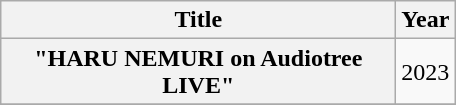<table class="wikitable plainrowheaders" style="text-align:center;">
<tr>
<th style="width:16em;">Title</th>
<th>Year</th>
</tr>
<tr>
<th scope="row">"HARU NEMURI on Audiotree LIVE"</th>
<td rowspan="1">2023</td>
</tr>
<tr>
</tr>
</table>
